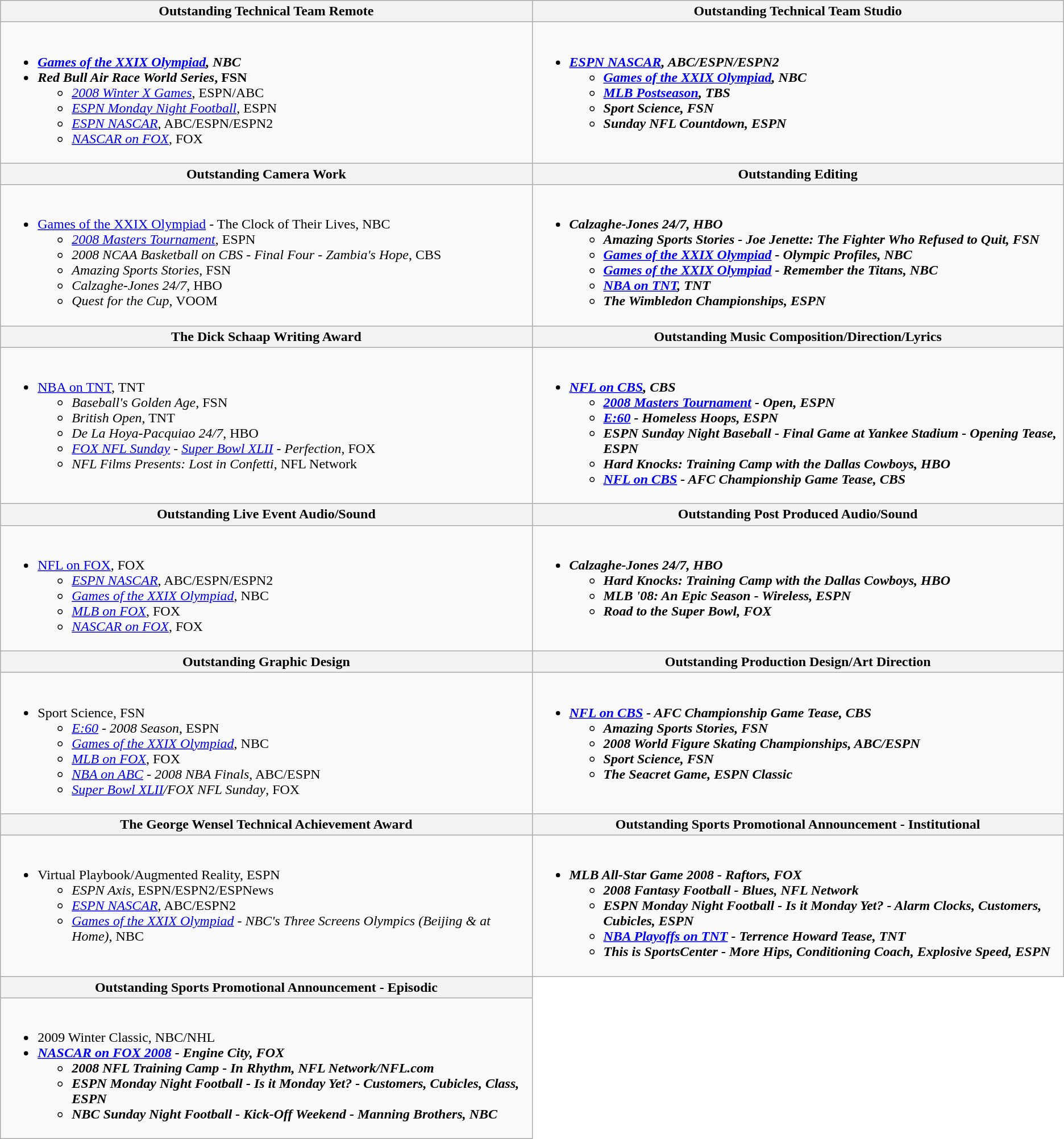<table class=wikitable>
<tr>
<th style="width:50%">Outstanding Technical Team Remote</th>
<th style="width:50%">Outstanding Technical Team Studio</th>
</tr>
<tr>
<td valign="top"><br><ul><li><strong><em><a href='#'>Games of the XXIX Olympiad</a><em>, NBC<strong></li><li></em></strong>Red Bull Air Race World Series</em>, FSN</strong><ul><li><em><a href='#'>2008 Winter X Games</a></em>, ESPN/ABC</li><li><em><a href='#'>ESPN Monday Night Football</a></em>, ESPN</li><li><em><a href='#'>ESPN NASCAR</a></em>, ABC/ESPN/ESPN2</li><li><em><a href='#'>NASCAR on FOX</a></em>, FOX</li></ul></li></ul></td>
<td valign="top"><br><ul><li><strong><em><a href='#'>ESPN NASCAR</a><em>, ABC/ESPN/ESPN2<strong><ul><li></em><a href='#'>Games of the XXIX Olympiad</a><em>, NBC</li><li></em><a href='#'>MLB Postseason</a><em>, TBS</li><li></em>Sport Science<em>, FSN</li><li></em>Sunday NFL Countdown<em>, ESPN</li></ul></li></ul></td>
</tr>
<tr>
<th style="width:50%">Outstanding Camera Work</th>
<th style="width:50%">Outstanding Editing</th>
</tr>
<tr>
<td valign="top"><br><ul><li></em></strong><a href='#'>Games of the XXIX Olympiad</a> - The Clock of Their Lives</em>, NBC</strong><ul><li><em><a href='#'>2008 Masters Tournament</a></em>, ESPN</li><li><em>2008 NCAA Basketball on CBS - Final Four - Zambia's Hope</em>, CBS</li><li><em>Amazing Sports Stories</em>, FSN</li><li><em>Calzaghe-Jones 24/7</em>, HBO</li><li><em>Quest for the Cup</em>, VOOM</li></ul></li></ul></td>
<td valign="top"><br><ul><li><strong><em>Calzaghe-Jones 24/7<em>, HBO<strong><ul><li></em>Amazing Sports Stories - Joe Jenette: The Fighter Who Refused to Quit<em>, FSN</li><li></em><a href='#'>Games of the XXIX Olympiad</a> - Olympic Profiles<em>, NBC</li><li></em><a href='#'>Games of the XXIX Olympiad</a> - Remember the Titans<em>, NBC</li><li></em><a href='#'>NBA on TNT</a><em>, TNT</li><li></em>The Wimbledon Championships<em>, ESPN</li></ul></li></ul></td>
</tr>
<tr>
<th style="width:50%">The Dick Schaap Writing Award</th>
<th style="width:50%">Outstanding Music Composition/Direction/Lyrics</th>
</tr>
<tr>
<td valign="top"><br><ul><li></em></strong><a href='#'>NBA on TNT</a></em>, TNT</strong><ul><li><em>Baseball's Golden Age</em>, FSN</li><li><em>British Open</em>, TNT</li><li><em>De La Hoya-Pacquiao 24/7</em>, HBO</li><li><em><a href='#'>FOX NFL Sunday</a> - <a href='#'>Super Bowl XLII</a> - Perfection</em>, FOX</li><li><em>NFL Films Presents: Lost in Confetti</em>, NFL Network</li></ul></li></ul></td>
<td valign="top"><br><ul><li><strong><em><a href='#'>NFL on CBS</a><em>, CBS<strong><ul><li></em><a href='#'>2008 Masters Tournament</a> - Open<em>, ESPN</li><li></em><a href='#'>E:60</a> - Homeless Hoops<em>, ESPN</li><li></em>ESPN Sunday Night Baseball - Final Game at Yankee Stadium - Opening Tease<em>, ESPN</li><li></em>Hard Knocks: Training Camp with the Dallas Cowboys<em>, HBO</li><li></em><a href='#'>NFL on CBS</a> - AFC Championship Game Tease<em>, CBS</li></ul></li></ul></td>
</tr>
<tr>
<th style="width:50%">Outstanding Live Event Audio/Sound</th>
<th style="width:50%">Outstanding Post Produced Audio/Sound</th>
</tr>
<tr>
<td valign="top"><br><ul><li></em></strong><a href='#'>NFL on FOX</a></em>, FOX</strong><ul><li><em><a href='#'>ESPN NASCAR</a></em>, ABC/ESPN/ESPN2</li><li><em><a href='#'>Games of the XXIX Olympiad</a></em>, NBC</li><li><em><a href='#'>MLB on FOX</a></em>, FOX</li><li><em><a href='#'>NASCAR on FOX</a></em>, FOX</li></ul></li></ul></td>
<td valign="top"><br><ul><li><strong><em>Calzaghe-Jones 24/7<em>, HBO<strong><ul><li></em>Hard Knocks: Training Camp with the Dallas Cowboys<em>, HBO</li><li></em>MLB '08: An Epic Season - Wireless<em>, ESPN</li><li></em>Road to the Super Bowl<em>, FOX</li></ul></li></ul></td>
</tr>
<tr>
<th style="width:50%">Outstanding Graphic Design</th>
<th style="width:50%">Outstanding Production Design/Art Direction</th>
</tr>
<tr>
<td valign="top"><br><ul><li></em></strong>Sport Science</em>, FSN</strong><ul><li><em><a href='#'>E:60</a> - 2008 Season</em>, ESPN</li><li><em><a href='#'>Games of the XXIX Olympiad</a></em>, NBC</li><li><em><a href='#'>MLB on FOX</a></em>, FOX</li><li><em><a href='#'>NBA on ABC</a> - 2008 NBA Finals</em>, ABC/ESPN</li><li><em><a href='#'>Super Bowl XLII</a>/FOX NFL Sunday</em>, FOX</li></ul></li></ul></td>
<td valign="top"><br><ul><li><strong><em><a href='#'>NFL on CBS</a> - AFC Championship Game Tease<em>, CBS<strong><ul><li></em>Amazing Sports Stories<em>, FSN</li><li></em>2008 World Figure Skating Championships<em>, ABC/ESPN</li><li></em>Sport Science<em>, FSN</li><li></em>The Seacret Game<em>, ESPN Classic</li></ul></li></ul></td>
</tr>
<tr>
<th style="width:50%">The George Wensel Technical Achievement Award</th>
<th style="width:50%">Outstanding Sports Promotional Announcement - Institutional</th>
</tr>
<tr>
<td valign="top"><br><ul><li></em></strong>Virtual Playbook/Augmented Reality</em>, ESPN</strong><ul><li><em>ESPN Axis</em>, ESPN/ESPN2/ESPNews</li><li><em><a href='#'>ESPN NASCAR</a></em>, ABC/ESPN2</li><li><em><a href='#'>Games of the XXIX Olympiad</a> - NBC's Three Screens Olympics (Beijing & at Home)</em>, NBC</li></ul></li></ul></td>
<td valign="top"><br><ul><li><strong><em>MLB All-Star Game 2008 - Raftors<em>, FOX<strong><ul><li></em>2008 Fantasy Football - Blues<em>, NFL Network</li><li></em>ESPN Monday Night Football - Is it Monday Yet? - Alarm Clocks, Customers, Cubicles<em>, ESPN</li><li></em><a href='#'>NBA Playoffs on TNT</a> - Terrence Howard Tease<em>, TNT</li><li></em>This is SportsCenter - More Hips, Conditioning Coach, Explosive Speed<em>, ESPN</li></ul></li></ul></td>
</tr>
<tr>
<th style="width:50%">Outstanding Sports Promotional Announcement - Episodic</th>
<td style="background:#FFF; border-bottom:1px solid #FFF; border-right:1px solid #FFF"></td>
</tr>
<tr>
<td valign="top"><br><ul><li></em></strong>2009 Winter Classic</em>, NBC/NHL</strong></li><li><strong><em><a href='#'>NASCAR on FOX 2008</a> - Engine City<em>, FOX<strong><ul><li></em>2008 NFL Training Camp - In Rhythm<em>, NFL Network/NFL.com</li><li></em>ESPN Monday Night Football - Is it Monday Yet? - Customers, Cubicles, Class<em>, ESPN</li><li></em>NBC Sunday Night Football - Kick-Off Weekend - Manning Brothers<em>, NBC</li></ul></li></ul></td>
<td style="background:#FFF; border-top:1px solid #FFF; border-bottom:1px solid #FFF; border-right:1px solid #FFF"></td>
</tr>
</table>
